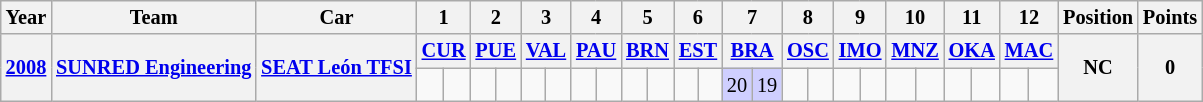<table class="wikitable" style="text-align:center; font-size:85%">
<tr>
<th>Year</th>
<th>Team</th>
<th>Car</th>
<th colspan=2>1</th>
<th colspan=2>2</th>
<th colspan=2>3</th>
<th colspan=2>4</th>
<th colspan=2>5</th>
<th colspan=2>6</th>
<th colspan=2>7</th>
<th colspan=2>8</th>
<th colspan=2>9</th>
<th colspan=2>10</th>
<th colspan=2>11</th>
<th colspan=2>12</th>
<th>Position</th>
<th>Points</th>
</tr>
<tr>
<th rowspan=2><a href='#'>2008</a></th>
<th rowspan=2><a href='#'>SUNRED Engineering</a></th>
<th rowspan=2><a href='#'>SEAT León TFSI</a></th>
<th colspan=2><a href='#'>CUR</a></th>
<th colspan=2><a href='#'>PUE</a></th>
<th colspan=2><a href='#'>VAL</a></th>
<th colspan=2><a href='#'>PAU</a></th>
<th colspan=2><a href='#'>BRN</a></th>
<th colspan=2><a href='#'>EST</a></th>
<th colspan=2><a href='#'>BRA</a></th>
<th colspan=2><a href='#'>OSC</a></th>
<th colspan=2><a href='#'>IMO</a></th>
<th colspan=2><a href='#'>MNZ</a></th>
<th colspan=2><a href='#'>OKA</a></th>
<th colspan=2><a href='#'>MAC</a></th>
<th rowspan=2>NC</th>
<th rowspan=2>0</th>
</tr>
<tr>
<td></td>
<td></td>
<td></td>
<td></td>
<td></td>
<td></td>
<td></td>
<td></td>
<td></td>
<td></td>
<td></td>
<td></td>
<td style="background:#cfcfff;">20</td>
<td style="background:#cfcfff;">19</td>
<td></td>
<td></td>
<td></td>
<td></td>
<td></td>
<td></td>
<td></td>
<td></td>
<td></td>
<td></td>
</tr>
</table>
